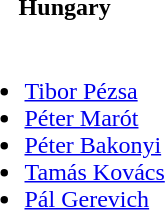<table>
<tr>
<th>Hungary</th>
</tr>
<tr>
<td><br><ul><li><a href='#'>Tibor Pézsa</a></li><li><a href='#'>Péter Marót</a></li><li><a href='#'>Péter Bakonyi</a></li><li><a href='#'>Tamás Kovács</a></li><li><a href='#'>Pál Gerevich</a></li></ul></td>
</tr>
</table>
